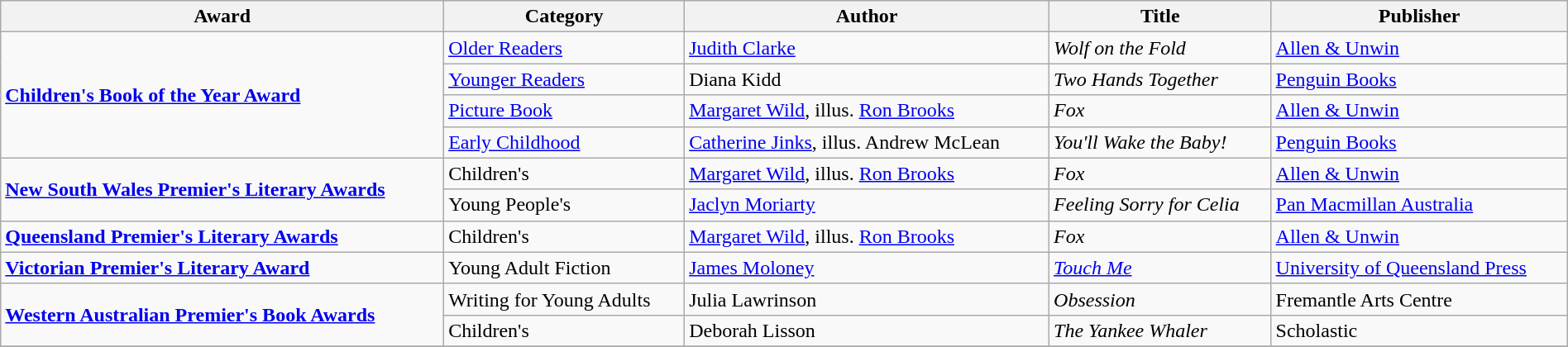<table class="wikitable" width=100%>
<tr>
<th>Award</th>
<th>Category</th>
<th>Author</th>
<th>Title</th>
<th>Publisher</th>
</tr>
<tr>
<td rowspan=4><strong><a href='#'>Children's Book of the Year Award</a></strong></td>
<td><a href='#'>Older Readers</a></td>
<td><a href='#'>Judith Clarke</a></td>
<td><em>Wolf on the Fold</em></td>
<td><a href='#'>Allen & Unwin</a></td>
</tr>
<tr>
<td><a href='#'>Younger Readers</a></td>
<td>Diana Kidd</td>
<td><em>Two Hands Together</em></td>
<td><a href='#'>Penguin Books</a></td>
</tr>
<tr>
<td><a href='#'>Picture Book</a></td>
<td><a href='#'>Margaret Wild</a>, illus. <a href='#'>Ron Brooks</a></td>
<td><em>Fox</em></td>
<td><a href='#'>Allen & Unwin</a></td>
</tr>
<tr>
<td><a href='#'>Early Childhood</a></td>
<td><a href='#'>Catherine Jinks</a>, illus. Andrew McLean</td>
<td><em>You'll Wake the Baby!</em></td>
<td><a href='#'>Penguin Books</a></td>
</tr>
<tr>
<td rowspan=2><strong><a href='#'>New South Wales Premier's Literary Awards</a></strong></td>
<td>Children's</td>
<td><a href='#'>Margaret Wild</a>, illus. <a href='#'>Ron Brooks</a></td>
<td><em>Fox</em></td>
<td><a href='#'>Allen & Unwin</a></td>
</tr>
<tr>
<td>Young People's</td>
<td><a href='#'>Jaclyn Moriarty</a></td>
<td><em>Feeling Sorry for Celia</em></td>
<td><a href='#'>Pan Macmillan Australia</a></td>
</tr>
<tr>
<td><strong><a href='#'>Queensland Premier's Literary Awards</a></strong></td>
<td>Children's</td>
<td><a href='#'>Margaret Wild</a>, illus. <a href='#'>Ron Brooks</a></td>
<td><em>Fox</em></td>
<td><a href='#'>Allen & Unwin</a></td>
</tr>
<tr>
<td><strong><a href='#'>Victorian Premier's Literary Award</a></strong></td>
<td>Young Adult Fiction</td>
<td><a href='#'>James Moloney</a></td>
<td><em><a href='#'>Touch Me</a></em></td>
<td><a href='#'>University of Queensland Press</a></td>
</tr>
<tr>
<td rowspan=2><strong><a href='#'>Western Australian Premier's Book Awards</a></strong></td>
<td>Writing for Young Adults</td>
<td>Julia Lawrinson</td>
<td><em>Obsession</em></td>
<td>Fremantle Arts Centre</td>
</tr>
<tr>
<td>Children's</td>
<td>Deborah Lisson</td>
<td><em>The Yankee Whaler</em></td>
<td>Scholastic</td>
</tr>
<tr>
</tr>
</table>
